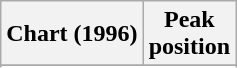<table class="wikitable plainrowheaders" style="text-align:center">
<tr>
<th scope="col">Chart (1996)</th>
<th scope="col">Peak<br> position</th>
</tr>
<tr>
</tr>
<tr>
</tr>
</table>
